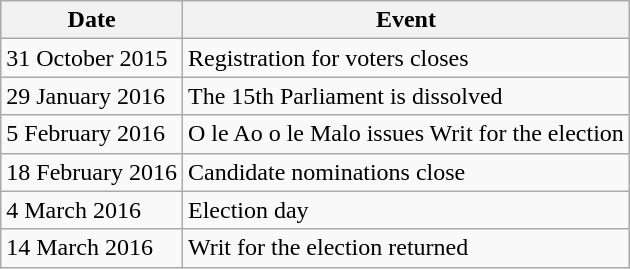<table class="wikitable">
<tr>
<th>Date</th>
<th>Event</th>
</tr>
<tr>
<td>31 October 2015</td>
<td>Registration for voters closes</td>
</tr>
<tr>
<td>29 January 2016</td>
<td>The 15th Parliament is dissolved</td>
</tr>
<tr>
<td>5 February 2016</td>
<td>O le Ao o le Malo issues Writ for the election</td>
</tr>
<tr>
<td>18 February 2016</td>
<td>Candidate nominations close</td>
</tr>
<tr>
<td>4 March 2016</td>
<td>Election day</td>
</tr>
<tr>
<td>14 March 2016</td>
<td>Writ for the election returned</td>
</tr>
</table>
